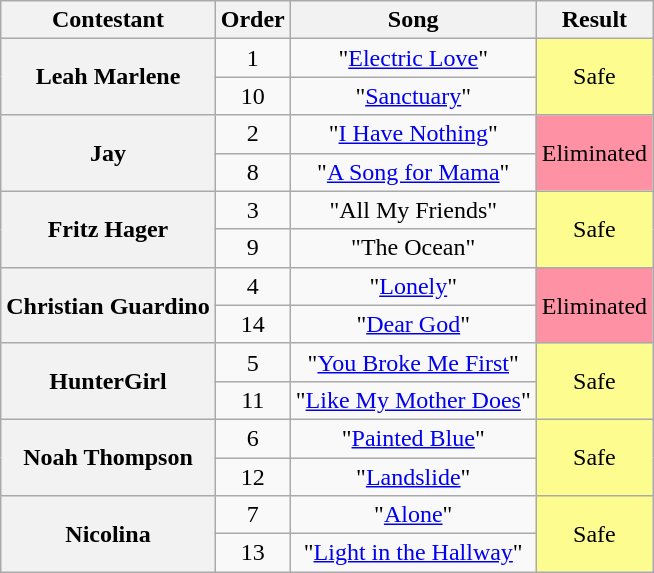<table class="wikitable unsortable" style="text-align:center;">
<tr>
<th scope="col">Contestant</th>
<th scope="col">Order</th>
<th scope="col">Song</th>
<th scope="col">Result</th>
</tr>
<tr>
<th scope="row" rowspan="2">Leah Marlene</th>
<td>1</td>
<td>"<a href='#'>Electric Love</a>"</td>
<td rowspan="2" style="background:#FDFC8F;">Safe</td>
</tr>
<tr>
<td>10</td>
<td>"<a href='#'>Sanctuary</a>"</td>
</tr>
<tr>
<th scope="row" rowspan="2">Jay</th>
<td>2</td>
<td>"<a href='#'>I Have Nothing</a>"</td>
<td rowspan="2" bgcolor="FF91A4">Eliminated</td>
</tr>
<tr>
<td>8</td>
<td>"<a href='#'>A Song for Mama</a>"</td>
</tr>
<tr>
<th scope="row" rowspan="2">Fritz Hager</th>
<td>3</td>
<td>"All My Friends"</td>
<td rowspan="2" style="background:#FDFC8F;">Safe</td>
</tr>
<tr>
<td>9</td>
<td>"The Ocean"</td>
</tr>
<tr>
<th scope="row" rowspan="2">Christian Guardino</th>
<td>4</td>
<td>"<a href='#'>Lonely</a>"</td>
<td rowspan="2" bgcolor="FF91A4">Eliminated</td>
</tr>
<tr>
<td>14</td>
<td>"<a href='#'>Dear God</a>"</td>
</tr>
<tr>
<th scope="row" rowspan="2">HunterGirl</th>
<td>5</td>
<td>"<a href='#'>You Broke Me First</a>"</td>
<td rowspan="2" style="background:#FDFC8F;">Safe</td>
</tr>
<tr>
<td>11</td>
<td>"<a href='#'>Like My Mother Does</a>"</td>
</tr>
<tr>
<th scope="row" rowspan="2">Noah Thompson</th>
<td>6</td>
<td>"<a href='#'>Painted Blue</a>"</td>
<td rowspan="2" style="background:#FDFC8F;">Safe</td>
</tr>
<tr>
<td>12</td>
<td>"<a href='#'>Landslide</a>"</td>
</tr>
<tr>
<th scope="row" rowspan="2">Nicolina</th>
<td>7</td>
<td>"<a href='#'>Alone</a>"</td>
<td rowspan="2" style="background:#FDFC8F;">Safe</td>
</tr>
<tr>
<td>13</td>
<td>"<a href='#'>Light in the Hallway</a>"</td>
</tr>
</table>
